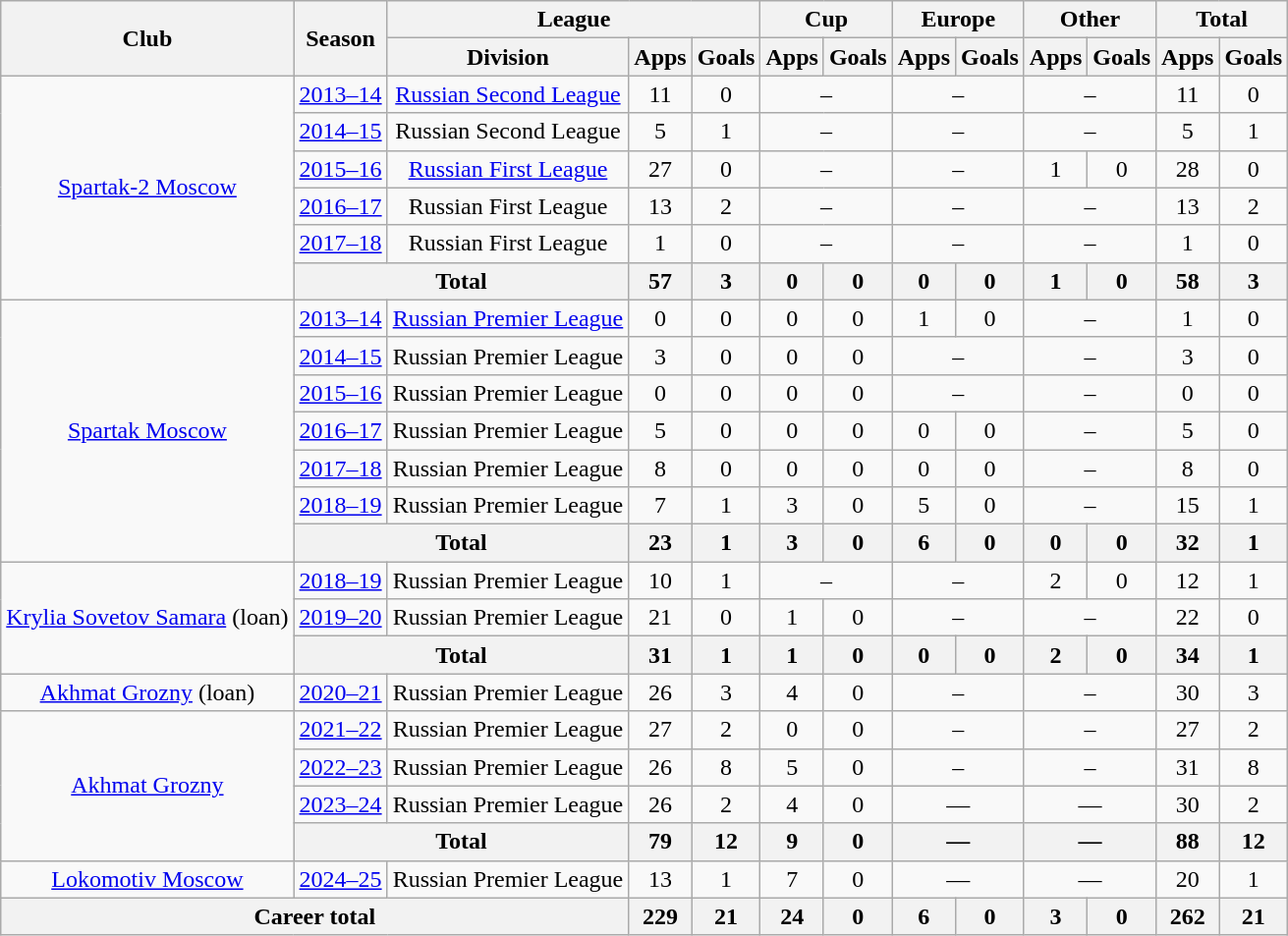<table class="wikitable" style="text-align: center;">
<tr>
<th rowspan="2">Club</th>
<th rowspan="2">Season</th>
<th colspan="3">League</th>
<th colspan="2">Cup</th>
<th colspan="2">Europe</th>
<th colspan="2">Other</th>
<th colspan="2">Total</th>
</tr>
<tr>
<th>Division</th>
<th>Apps</th>
<th>Goals</th>
<th>Apps</th>
<th>Goals</th>
<th>Apps</th>
<th>Goals</th>
<th>Apps</th>
<th>Goals</th>
<th>Apps</th>
<th>Goals</th>
</tr>
<tr>
<td rowspan=6><a href='#'>Spartak-2 Moscow</a></td>
<td><a href='#'>2013–14</a></td>
<td><a href='#'>Russian Second League</a></td>
<td>11</td>
<td>0</td>
<td colspan=2>–</td>
<td colspan=2>–</td>
<td colspan=2>–</td>
<td>11</td>
<td>0</td>
</tr>
<tr>
<td><a href='#'>2014–15</a></td>
<td>Russian Second League</td>
<td>5</td>
<td>1</td>
<td colspan=2>–</td>
<td colspan=2>–</td>
<td colspan=2>–</td>
<td>5</td>
<td>1</td>
</tr>
<tr>
<td><a href='#'>2015–16</a></td>
<td><a href='#'>Russian First League</a></td>
<td>27</td>
<td>0</td>
<td colspan=2>–</td>
<td colspan=2>–</td>
<td>1</td>
<td>0</td>
<td>28</td>
<td>0</td>
</tr>
<tr>
<td><a href='#'>2016–17</a></td>
<td>Russian First League</td>
<td>13</td>
<td>2</td>
<td colspan=2>–</td>
<td colspan=2>–</td>
<td colspan=2>–</td>
<td>13</td>
<td>2</td>
</tr>
<tr>
<td><a href='#'>2017–18</a></td>
<td>Russian First League</td>
<td>1</td>
<td>0</td>
<td colspan=2>–</td>
<td colspan=2>–</td>
<td colspan=2>–</td>
<td>1</td>
<td>0</td>
</tr>
<tr>
<th colspan=2>Total</th>
<th>57</th>
<th>3</th>
<th>0</th>
<th>0</th>
<th>0</th>
<th>0</th>
<th>1</th>
<th>0</th>
<th>58</th>
<th>3</th>
</tr>
<tr>
<td rowspan=7><a href='#'>Spartak Moscow</a></td>
<td><a href='#'>2013–14</a></td>
<td><a href='#'>Russian Premier League</a></td>
<td>0</td>
<td>0</td>
<td>0</td>
<td>0</td>
<td>1</td>
<td>0</td>
<td colspan=2>–</td>
<td>1</td>
<td>0</td>
</tr>
<tr>
<td><a href='#'>2014–15</a></td>
<td>Russian Premier League</td>
<td>3</td>
<td>0</td>
<td>0</td>
<td>0</td>
<td colspan=2>–</td>
<td colspan=2>–</td>
<td>3</td>
<td>0</td>
</tr>
<tr>
<td><a href='#'>2015–16</a></td>
<td>Russian Premier League</td>
<td>0</td>
<td>0</td>
<td>0</td>
<td>0</td>
<td colspan=2>–</td>
<td colspan=2>–</td>
<td>0</td>
<td>0</td>
</tr>
<tr>
<td><a href='#'>2016–17</a></td>
<td>Russian Premier League</td>
<td>5</td>
<td>0</td>
<td>0</td>
<td>0</td>
<td>0</td>
<td>0</td>
<td colspan=2>–</td>
<td>5</td>
<td>0</td>
</tr>
<tr>
<td><a href='#'>2017–18</a></td>
<td>Russian Premier League</td>
<td>8</td>
<td>0</td>
<td>0</td>
<td>0</td>
<td>0</td>
<td>0</td>
<td colspan=2>–</td>
<td>8</td>
<td>0</td>
</tr>
<tr>
<td><a href='#'>2018–19</a></td>
<td>Russian Premier League</td>
<td>7</td>
<td>1</td>
<td>3</td>
<td>0</td>
<td>5</td>
<td>0</td>
<td colspan=2>–</td>
<td>15</td>
<td>1</td>
</tr>
<tr>
<th colspan=2>Total</th>
<th>23</th>
<th>1</th>
<th>3</th>
<th>0</th>
<th>6</th>
<th>0</th>
<th>0</th>
<th>0</th>
<th>32</th>
<th>1</th>
</tr>
<tr>
<td rowspan="3"><a href='#'>Krylia Sovetov Samara</a> (loan)</td>
<td><a href='#'>2018–19</a></td>
<td>Russian Premier League</td>
<td>10</td>
<td>1</td>
<td colspan=2>–</td>
<td colspan=2>–</td>
<td>2</td>
<td>0</td>
<td>12</td>
<td>1</td>
</tr>
<tr>
<td><a href='#'>2019–20</a></td>
<td>Russian Premier League</td>
<td>21</td>
<td>0</td>
<td>1</td>
<td>0</td>
<td colspan=2>–</td>
<td colspan=2>–</td>
<td>22</td>
<td>0</td>
</tr>
<tr>
<th colspan=2>Total</th>
<th>31</th>
<th>1</th>
<th>1</th>
<th>0</th>
<th>0</th>
<th>0</th>
<th>2</th>
<th>0</th>
<th>34</th>
<th>1</th>
</tr>
<tr>
<td><a href='#'>Akhmat Grozny</a> (loan)</td>
<td><a href='#'>2020–21</a></td>
<td>Russian Premier League</td>
<td>26</td>
<td>3</td>
<td>4</td>
<td>0</td>
<td colspan=2>–</td>
<td colspan=2>–</td>
<td>30</td>
<td>3</td>
</tr>
<tr>
<td rowspan="4"><a href='#'>Akhmat Grozny</a></td>
<td><a href='#'>2021–22</a></td>
<td>Russian Premier League</td>
<td>27</td>
<td>2</td>
<td>0</td>
<td>0</td>
<td colspan=2>–</td>
<td colspan=2>–</td>
<td>27</td>
<td>2</td>
</tr>
<tr>
<td><a href='#'>2022–23</a></td>
<td>Russian Premier League</td>
<td>26</td>
<td>8</td>
<td>5</td>
<td>0</td>
<td colspan=2>–</td>
<td colspan=2>–</td>
<td>31</td>
<td>8</td>
</tr>
<tr>
<td><a href='#'>2023–24</a></td>
<td>Russian Premier League</td>
<td>26</td>
<td>2</td>
<td>4</td>
<td>0</td>
<td colspan="2">—</td>
<td colspan="2">—</td>
<td>30</td>
<td>2</td>
</tr>
<tr>
<th colspan="2">Total</th>
<th>79</th>
<th>12</th>
<th>9</th>
<th>0</th>
<th colspan="2">—</th>
<th colspan="2">—</th>
<th>88</th>
<th>12</th>
</tr>
<tr>
<td><a href='#'>Lokomotiv Moscow</a></td>
<td><a href='#'>2024–25</a></td>
<td>Russian Premier League</td>
<td>13</td>
<td>1</td>
<td>7</td>
<td>0</td>
<td colspan="2">—</td>
<td colspan="2">—</td>
<td>20</td>
<td>1</td>
</tr>
<tr>
<th colspan="3">Career total</th>
<th>229</th>
<th>21</th>
<th>24</th>
<th>0</th>
<th>6</th>
<th>0</th>
<th>3</th>
<th>0</th>
<th>262</th>
<th>21</th>
</tr>
</table>
